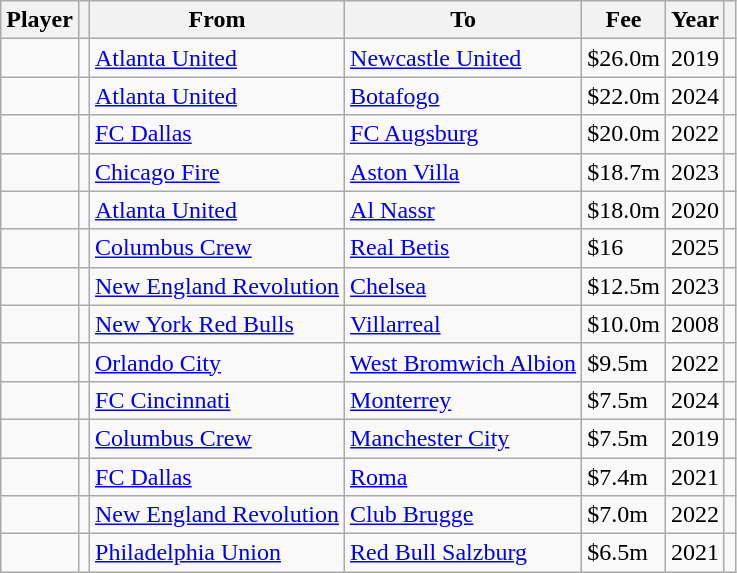<table class="wikitable sortable" style=";">
<tr>
<th>Player</th>
<th></th>
<th>From</th>
<th>To</th>
<th>Fee</th>
<th>Year</th>
<th class="unsortable"></th>
</tr>
<tr>
<td></td>
<td></td>
<td><a href='#'>Atlanta United</a></td>
<td> <a href='#'>Newcastle United</a></td>
<td>$26.0m</td>
<td>2019</td>
<td></td>
</tr>
<tr>
<td></td>
<td></td>
<td><a href='#'>Atlanta United</a></td>
<td> <a href='#'>Botafogo</a></td>
<td>$22.0m</td>
<td>2024</td>
<td></td>
</tr>
<tr>
<td></td>
<td></td>
<td><a href='#'>FC Dallas</a></td>
<td> <a href='#'>FC Augsburg</a></td>
<td>$20.0m</td>
<td>2022</td>
<td></td>
</tr>
<tr>
<td></td>
<td></td>
<td><a href='#'>Chicago Fire</a></td>
<td> <a href='#'>Aston Villa</a></td>
<td>$18.7m</td>
<td>2023</td>
<td></td>
</tr>
<tr>
<td></td>
<td></td>
<td><a href='#'>Atlanta United</a></td>
<td> <a href='#'>Al Nassr</a></td>
<td>$18.0m</td>
<td>2020</td>
<td></td>
</tr>
<tr>
<td></td>
<td></td>
<td><a href='#'>Columbus Crew</a></td>
<td> <a href='#'>Real Betis</a></td>
<td>$16</td>
<td>2025</td>
<td></td>
</tr>
<tr>
<td></td>
<td></td>
<td><a href='#'>New England Revolution</a></td>
<td> <a href='#'>Chelsea</a></td>
<td>$12.5m</td>
<td>2023</td>
<td></td>
</tr>
<tr>
<td></td>
<td></td>
<td><a href='#'>New York Red Bulls</a></td>
<td> <a href='#'>Villarreal</a></td>
<td>$10.0m</td>
<td>2008</td>
<td></td>
</tr>
<tr>
<td></td>
<td></td>
<td><a href='#'>Orlando City</a></td>
<td> <a href='#'>West Bromwich Albion</a></td>
<td>$9.5m</td>
<td>2022</td>
<td></td>
</tr>
<tr>
<td></td>
<td></td>
<td><a href='#'>FC Cincinnati</a></td>
<td> <a href='#'>Monterrey</a></td>
<td>$7.5m</td>
<td>2024</td>
<td></td>
</tr>
<tr>
<td></td>
<td></td>
<td><a href='#'>Columbus Crew</a></td>
<td> <a href='#'>Manchester City</a></td>
<td>$7.5m</td>
<td>2019</td>
<td></td>
</tr>
<tr>
<td></td>
<td></td>
<td><a href='#'>FC Dallas</a></td>
<td> <a href='#'>Roma</a></td>
<td>$7.4m</td>
<td>2021</td>
<td></td>
</tr>
<tr>
<td></td>
<td></td>
<td><a href='#'>New England Revolution</a></td>
<td> <a href='#'>Club Brugge</a></td>
<td>$7.0m</td>
<td>2022</td>
<td></td>
</tr>
<tr>
<td></td>
<td></td>
<td><a href='#'>Philadelphia Union</a></td>
<td> <a href='#'>Red Bull Salzburg</a></td>
<td>$6.5m</td>
<td>2021</td>
<td></td>
</tr>
</table>
